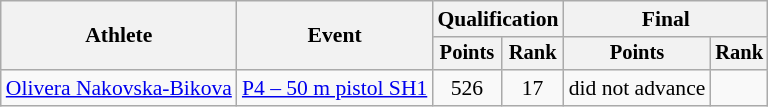<table class="wikitable" style="font-size:90%">
<tr>
<th rowspan="2">Athlete</th>
<th rowspan="2">Event</th>
<th colspan="2">Qualification</th>
<th colspan="2">Final</th>
</tr>
<tr style="font-size:95%">
<th>Points</th>
<th>Rank</th>
<th>Points</th>
<th>Rank</th>
</tr>
<tr align=center>
<td align=left><a href='#'>Olivera Nakovska-Bikova</a></td>
<td align=left><a href='#'>P4 – 50 m pistol SH1</a></td>
<td>526</td>
<td>17</td>
<td>did not advance</td>
</tr>
</table>
